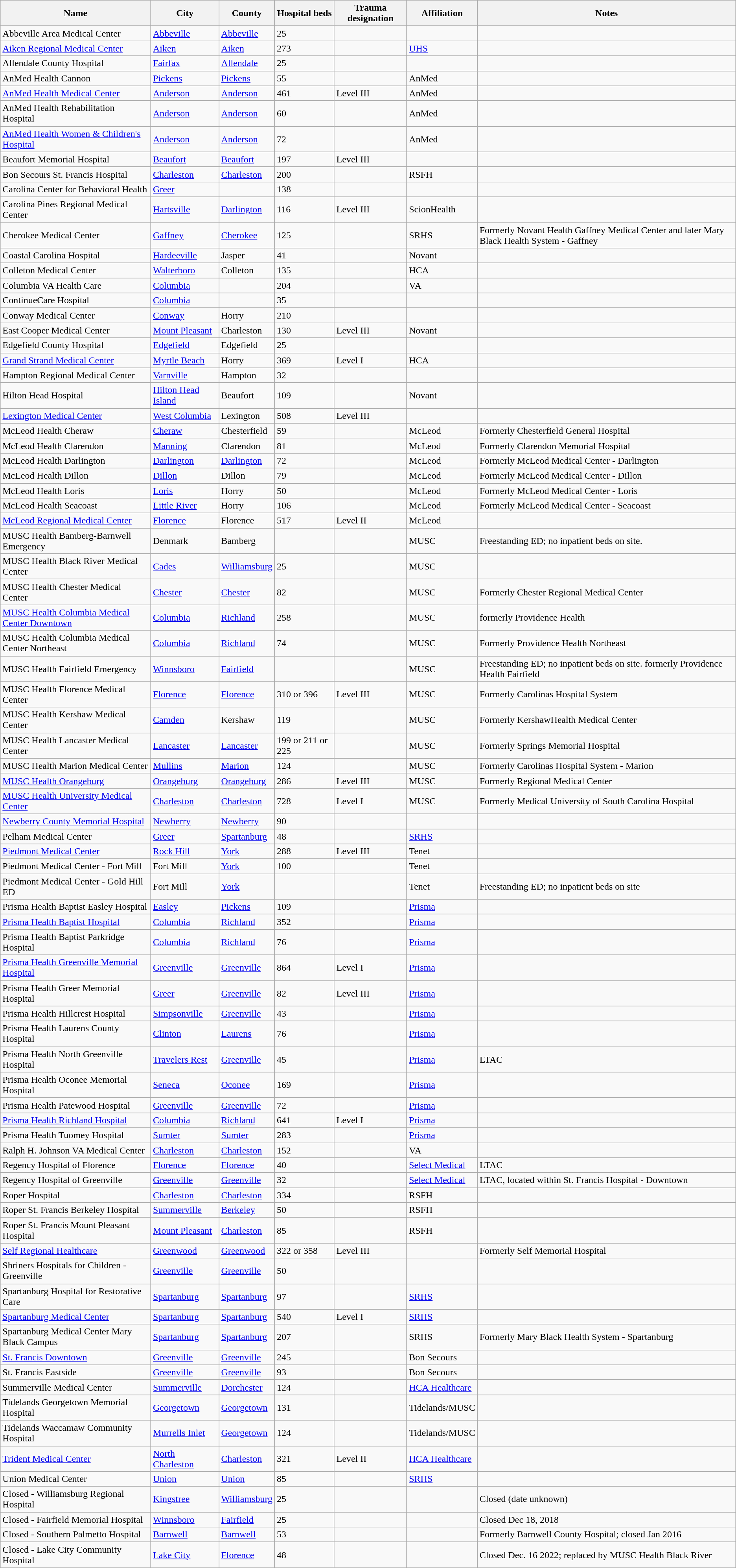<table class="wikitable sortable sticky-header">
<tr>
<th>Name</th>
<th>City</th>
<th>County</th>
<th>Hospital beds</th>
<th>Trauma designation</th>
<th>Affiliation</th>
<th>Notes</th>
</tr>
<tr>
<td>Abbeville Area Medical Center</td>
<td><a href='#'>Abbeville</a></td>
<td><a href='#'>Abbeville</a></td>
<td>25</td>
<td></td>
<td></td>
<td></td>
</tr>
<tr>
<td><a href='#'>Aiken Regional Medical Center</a></td>
<td><a href='#'>Aiken</a></td>
<td><a href='#'>Aiken</a></td>
<td>273</td>
<td></td>
<td><a href='#'>UHS</a></td>
<td></td>
</tr>
<tr>
<td>Allendale County Hospital</td>
<td><a href='#'>Fairfax</a></td>
<td><a href='#'>Allendale</a></td>
<td>25</td>
<td></td>
<td></td>
<td></td>
</tr>
<tr>
<td>AnMed Health Cannon</td>
<td><a href='#'>Pickens</a></td>
<td><a href='#'>Pickens</a></td>
<td>55</td>
<td></td>
<td>AnMed</td>
<td></td>
</tr>
<tr>
<td><a href='#'>AnMed Health Medical Center</a></td>
<td><a href='#'>Anderson</a></td>
<td><a href='#'>Anderson</a></td>
<td>461</td>
<td>Level III</td>
<td>AnMed</td>
<td></td>
</tr>
<tr>
<td>AnMed Health Rehabilitation Hospital</td>
<td><a href='#'>Anderson</a></td>
<td><a href='#'>Anderson</a></td>
<td>60</td>
<td></td>
<td>AnMed</td>
<td></td>
</tr>
<tr>
<td><a href='#'>AnMed Health Women & Children's Hospital</a></td>
<td><a href='#'>Anderson</a></td>
<td><a href='#'>Anderson</a></td>
<td>72</td>
<td></td>
<td>AnMed</td>
<td></td>
</tr>
<tr>
<td>Beaufort Memorial Hospital</td>
<td><a href='#'>Beaufort</a></td>
<td><a href='#'>Beaufort</a></td>
<td>197</td>
<td>Level III</td>
<td></td>
<td></td>
</tr>
<tr>
<td>Bon Secours St. Francis Hospital</td>
<td><a href='#'>Charleston</a></td>
<td><a href='#'>Charleston</a></td>
<td>200</td>
<td></td>
<td>RSFH</td>
<td></td>
</tr>
<tr>
<td>Carolina Center for Behavioral Health</td>
<td><a href='#'>Greer</a></td>
<td></td>
<td>138</td>
<td></td>
<td></td>
<td></td>
</tr>
<tr>
<td>Carolina Pines Regional Medical Center</td>
<td><a href='#'>Hartsville</a></td>
<td><a href='#'>Darlington</a></td>
<td>116</td>
<td>Level III</td>
<td>ScionHealth</td>
<td></td>
</tr>
<tr>
<td>Cherokee Medical Center</td>
<td><a href='#'>Gaffney</a></td>
<td><a href='#'>Cherokee</a></td>
<td>125</td>
<td></td>
<td>SRHS</td>
<td>Formerly Novant Health Gaffney Medical Center and later Mary Black Health System - Gaffney</td>
</tr>
<tr>
<td>Coastal Carolina Hospital</td>
<td><a href='#'>Hardeeville</a></td>
<td>Jasper</td>
<td>41</td>
<td></td>
<td>Novant</td>
<td></td>
</tr>
<tr>
<td>Colleton Medical Center</td>
<td><a href='#'>Walterboro</a></td>
<td>Colleton</td>
<td>135</td>
<td></td>
<td>HCA</td>
<td></td>
</tr>
<tr>
<td>Columbia VA Health Care</td>
<td><a href='#'>Columbia</a></td>
<td></td>
<td>204</td>
<td></td>
<td>VA</td>
<td></td>
</tr>
<tr>
<td>ContinueCare Hospital</td>
<td><a href='#'>Columbia</a></td>
<td></td>
<td>35</td>
<td></td>
<td></td>
<td></td>
</tr>
<tr>
<td>Conway Medical Center</td>
<td><a href='#'>Conway</a></td>
<td>Horry</td>
<td>210</td>
<td></td>
<td></td>
<td></td>
</tr>
<tr>
<td>East Cooper Medical Center</td>
<td><a href='#'>Mount Pleasant</a></td>
<td>Charleston</td>
<td>130</td>
<td>Level III</td>
<td>Novant</td>
<td></td>
</tr>
<tr>
<td>Edgefield County Hospital</td>
<td><a href='#'>Edgefield</a></td>
<td>Edgefield</td>
<td>25</td>
<td></td>
<td></td>
<td></td>
</tr>
<tr>
<td><a href='#'>Grand Strand Medical Center</a></td>
<td><a href='#'>Myrtle Beach</a></td>
<td>Horry</td>
<td>369</td>
<td>Level I</td>
<td>HCA</td>
<td></td>
</tr>
<tr>
<td>Hampton Regional Medical Center</td>
<td><a href='#'>Varnville</a></td>
<td>Hampton</td>
<td>32</td>
<td></td>
<td></td>
<td></td>
</tr>
<tr>
<td>Hilton Head Hospital</td>
<td><a href='#'>Hilton Head Island</a></td>
<td>Beaufort</td>
<td>109</td>
<td></td>
<td>Novant</td>
<td></td>
</tr>
<tr>
<td><a href='#'>Lexington Medical Center</a></td>
<td><a href='#'>West Columbia</a></td>
<td>Lexington</td>
<td>508</td>
<td>Level III</td>
<td></td>
<td></td>
</tr>
<tr>
<td>McLeod Health Cheraw</td>
<td><a href='#'>Cheraw</a></td>
<td>Chesterfield</td>
<td>59</td>
<td></td>
<td>McLeod</td>
<td>Formerly Chesterfield General Hospital</td>
</tr>
<tr>
<td>McLeod Health Clarendon</td>
<td><a href='#'>Manning</a></td>
<td>Clarendon</td>
<td>81</td>
<td></td>
<td>McLeod</td>
<td>Formerly Clarendon Memorial Hospital</td>
</tr>
<tr>
<td>McLeod Health Darlington</td>
<td><a href='#'>Darlington</a></td>
<td><a href='#'>Darlington</a></td>
<td>72</td>
<td></td>
<td>McLeod</td>
<td>Formerly McLeod Medical Center - Darlington</td>
</tr>
<tr>
<td>McLeod Health Dillon</td>
<td><a href='#'>Dillon</a></td>
<td>Dillon</td>
<td>79</td>
<td></td>
<td>McLeod</td>
<td>Formerly McLeod Medical Center - Dillon</td>
</tr>
<tr>
<td>McLeod Health Loris</td>
<td><a href='#'>Loris</a></td>
<td>Horry</td>
<td>50</td>
<td></td>
<td>McLeod</td>
<td>Formerly McLeod Medical Center - Loris</td>
</tr>
<tr>
<td>McLeod Health Seacoast</td>
<td><a href='#'>Little River</a></td>
<td>Horry</td>
<td>106</td>
<td></td>
<td>McLeod</td>
<td>Formerly McLeod Medical Center - Seacoast</td>
</tr>
<tr>
<td><a href='#'>McLeod Regional Medical Center</a></td>
<td><a href='#'>Florence</a></td>
<td>Florence</td>
<td>517</td>
<td>Level II</td>
<td>McLeod</td>
<td></td>
</tr>
<tr>
<td>MUSC Health Bamberg-Barnwell Emergency</td>
<td>Denmark</td>
<td>Bamberg</td>
<td></td>
<td></td>
<td>MUSC</td>
<td>Freestanding ED; no inpatient beds on site.</td>
</tr>
<tr>
<td>MUSC Health Black River Medical Center</td>
<td><a href='#'>Cades</a></td>
<td><a href='#'>Williamsburg</a></td>
<td>25</td>
<td></td>
<td>MUSC</td>
<td></td>
</tr>
<tr>
<td>MUSC Health Chester Medical Center</td>
<td><a href='#'>Chester</a></td>
<td><a href='#'>Chester</a></td>
<td>82</td>
<td></td>
<td>MUSC</td>
<td>Formerly Chester Regional Medical Center</td>
</tr>
<tr>
<td><a href='#'>MUSC Health Columbia Medical Center Downtown</a></td>
<td><a href='#'>Columbia</a></td>
<td><a href='#'>Richland</a></td>
<td>258</td>
<td></td>
<td>MUSC</td>
<td>formerly Providence Health</td>
</tr>
<tr>
<td>MUSC Health Columbia Medical Center Northeast</td>
<td><a href='#'>Columbia</a></td>
<td><a href='#'>Richland</a></td>
<td>74</td>
<td></td>
<td>MUSC</td>
<td>Formerly Providence Health Northeast</td>
</tr>
<tr>
<td>MUSC Health Fairfield Emergency</td>
<td><a href='#'>Winnsboro</a></td>
<td><a href='#'>Fairfield</a></td>
<td></td>
<td></td>
<td>MUSC</td>
<td>Freestanding ED; no inpatient beds on site. formerly Providence Health Fairfield</td>
</tr>
<tr>
<td>MUSC Health Florence Medical Center</td>
<td><a href='#'>Florence</a></td>
<td><a href='#'>Florence</a></td>
<td>310 or 396</td>
<td>Level III</td>
<td>MUSC</td>
<td>Formerly Carolinas Hospital System</td>
</tr>
<tr>
<td>MUSC Health Kershaw Medical Center</td>
<td><a href='#'>Camden</a></td>
<td>Kershaw</td>
<td>119</td>
<td></td>
<td>MUSC</td>
<td>Formerly KershawHealth Medical Center</td>
</tr>
<tr>
<td>MUSC Health Lancaster Medical Center</td>
<td><a href='#'>Lancaster</a></td>
<td><a href='#'>Lancaster</a></td>
<td>199 or 211 or 225</td>
<td></td>
<td>MUSC</td>
<td>Formerly Springs Memorial Hospital</td>
</tr>
<tr>
<td>MUSC Health Marion Medical Center</td>
<td><a href='#'>Mullins</a></td>
<td><a href='#'>Marion</a></td>
<td>124</td>
<td></td>
<td>MUSC</td>
<td>Formerly Carolinas Hospital System - Marion</td>
</tr>
<tr>
<td><a href='#'>MUSC Health Orangeburg</a></td>
<td><a href='#'>Orangeburg</a></td>
<td><a href='#'>Orangeburg</a></td>
<td>286</td>
<td>Level III</td>
<td>MUSC</td>
<td>Formerly Regional Medical Center</td>
</tr>
<tr>
<td><a href='#'>MUSC Health University Medical Center</a></td>
<td><a href='#'>Charleston</a></td>
<td><a href='#'>Charleston</a></td>
<td>728</td>
<td>Level I</td>
<td>MUSC</td>
<td>Formerly Medical University of South Carolina Hospital</td>
</tr>
<tr>
<td><a href='#'>Newberry County Memorial Hospital</a></td>
<td><a href='#'>Newberry</a></td>
<td><a href='#'>Newberry</a></td>
<td>90</td>
<td></td>
<td></td>
<td></td>
</tr>
<tr>
<td>Pelham Medical Center</td>
<td><a href='#'>Greer</a></td>
<td><a href='#'>Spartanburg</a></td>
<td>48</td>
<td></td>
<td><a href='#'>SRHS</a></td>
<td></td>
</tr>
<tr>
<td><a href='#'>Piedmont Medical Center</a></td>
<td><a href='#'>Rock Hill</a></td>
<td><a href='#'>York</a></td>
<td>288</td>
<td>Level III</td>
<td>Tenet</td>
<td></td>
</tr>
<tr>
<td>Piedmont Medical Center - Fort Mill</td>
<td>Fort Mill</td>
<td><a href='#'>York</a></td>
<td>100</td>
<td></td>
<td>Tenet</td>
<td></td>
</tr>
<tr>
<td>Piedmont Medical Center - Gold Hill ED</td>
<td>Fort Mill</td>
<td><a href='#'>York</a></td>
<td></td>
<td></td>
<td>Tenet</td>
<td>Freestanding ED; no inpatient beds on site</td>
</tr>
<tr>
<td>Prisma Health Baptist Easley Hospital</td>
<td><a href='#'>Easley</a></td>
<td><a href='#'>Pickens</a></td>
<td>109</td>
<td></td>
<td><a href='#'>Prisma</a></td>
<td></td>
</tr>
<tr>
<td><a href='#'>Prisma Health Baptist Hospital</a></td>
<td><a href='#'>Columbia</a></td>
<td><a href='#'>Richland</a></td>
<td>352</td>
<td></td>
<td><a href='#'>Prisma</a></td>
<td></td>
</tr>
<tr>
<td>Prisma Health Baptist Parkridge Hospital</td>
<td><a href='#'>Columbia</a></td>
<td><a href='#'>Richland</a></td>
<td>76</td>
<td></td>
<td><a href='#'>Prisma</a></td>
<td></td>
</tr>
<tr>
<td><a href='#'>Prisma Health Greenville Memorial Hospital</a></td>
<td><a href='#'>Greenville</a></td>
<td><a href='#'>Greenville</a></td>
<td>864</td>
<td>Level I</td>
<td><a href='#'>Prisma</a></td>
<td></td>
</tr>
<tr>
<td>Prisma Health Greer Memorial Hospital</td>
<td><a href='#'>Greer</a></td>
<td><a href='#'>Greenville</a></td>
<td>82</td>
<td>Level III</td>
<td><a href='#'>Prisma</a></td>
<td></td>
</tr>
<tr>
<td>Prisma Health Hillcrest Hospital</td>
<td><a href='#'>Simpsonville</a></td>
<td><a href='#'>Greenville</a></td>
<td>43</td>
<td></td>
<td><a href='#'>Prisma</a></td>
<td></td>
</tr>
<tr>
<td>Prisma Health Laurens County Hospital</td>
<td><a href='#'>Clinton</a></td>
<td><a href='#'>Laurens</a></td>
<td>76</td>
<td></td>
<td><a href='#'>Prisma</a></td>
<td></td>
</tr>
<tr>
<td>Prisma Health North Greenville Hospital</td>
<td><a href='#'>Travelers Rest</a></td>
<td><a href='#'>Greenville</a></td>
<td>45</td>
<td></td>
<td><a href='#'>Prisma</a></td>
<td>LTAC</td>
</tr>
<tr>
<td>Prisma Health Oconee Memorial Hospital</td>
<td><a href='#'>Seneca</a></td>
<td><a href='#'>Oconee</a></td>
<td>169</td>
<td></td>
<td><a href='#'>Prisma</a></td>
<td></td>
</tr>
<tr>
<td>Prisma Health Patewood Hospital</td>
<td><a href='#'>Greenville</a></td>
<td><a href='#'>Greenville</a></td>
<td>72</td>
<td></td>
<td><a href='#'>Prisma</a></td>
<td></td>
</tr>
<tr>
<td><a href='#'>Prisma Health Richland Hospital</a></td>
<td><a href='#'>Columbia</a></td>
<td><a href='#'>Richland</a></td>
<td>641</td>
<td>Level I</td>
<td><a href='#'>Prisma</a></td>
<td></td>
</tr>
<tr>
<td>Prisma Health Tuomey Hospital</td>
<td><a href='#'>Sumter</a></td>
<td><a href='#'>Sumter</a></td>
<td>283</td>
<td></td>
<td><a href='#'>Prisma</a></td>
<td></td>
</tr>
<tr>
<td>Ralph H. Johnson VA Medical Center</td>
<td><a href='#'>Charleston</a></td>
<td><a href='#'>Charleston</a></td>
<td>152</td>
<td></td>
<td>VA</td>
<td></td>
</tr>
<tr>
<td>Regency Hospital of Florence</td>
<td><a href='#'>Florence</a></td>
<td><a href='#'>Florence</a></td>
<td>40</td>
<td></td>
<td><a href='#'>Select Medical</a></td>
<td>LTAC</td>
</tr>
<tr>
<td>Regency Hospital of Greenville</td>
<td><a href='#'>Greenville</a></td>
<td><a href='#'>Greenville</a></td>
<td>32</td>
<td></td>
<td><a href='#'>Select Medical</a></td>
<td>LTAC, located within St. Francis Hospital - Downtown</td>
</tr>
<tr>
<td>Roper Hospital</td>
<td><a href='#'>Charleston</a></td>
<td><a href='#'>Charleston</a></td>
<td>334</td>
<td></td>
<td>RSFH</td>
<td></td>
</tr>
<tr>
<td>Roper St. Francis Berkeley Hospital</td>
<td><a href='#'>Summerville</a></td>
<td><a href='#'>Berkeley</a></td>
<td>50</td>
<td></td>
<td>RSFH</td>
<td></td>
</tr>
<tr>
<td>Roper St. Francis Mount Pleasant Hospital</td>
<td><a href='#'>Mount Pleasant</a></td>
<td><a href='#'>Charleston</a></td>
<td>85</td>
<td></td>
<td>RSFH</td>
<td></td>
</tr>
<tr>
<td><a href='#'>Self Regional Healthcare</a></td>
<td><a href='#'>Greenwood</a></td>
<td><a href='#'>Greenwood</a></td>
<td>322 or 358</td>
<td>Level III</td>
<td></td>
<td>Formerly Self Memorial Hospital</td>
</tr>
<tr>
<td>Shriners Hospitals for Children - Greenville</td>
<td><a href='#'>Greenville</a></td>
<td><a href='#'>Greenville</a></td>
<td>50</td>
<td></td>
<td></td>
<td></td>
</tr>
<tr>
<td>Spartanburg Hospital for Restorative Care</td>
<td><a href='#'>Spartanburg</a></td>
<td><a href='#'>Spartanburg</a></td>
<td>97</td>
<td></td>
<td><a href='#'>SRHS</a></td>
<td></td>
</tr>
<tr>
<td><a href='#'>Spartanburg Medical Center</a></td>
<td><a href='#'>Spartanburg</a></td>
<td><a href='#'>Spartanburg</a></td>
<td>540</td>
<td>Level I</td>
<td><a href='#'>SRHS</a></td>
<td></td>
</tr>
<tr>
<td>Spartanburg Medical Center Mary Black Campus</td>
<td><a href='#'>Spartanburg</a></td>
<td><a href='#'>Spartanburg</a></td>
<td>207</td>
<td></td>
<td>SRHS</td>
<td>Formerly Mary Black Health System - Spartanburg</td>
</tr>
<tr>
<td><a href='#'>St. Francis Downtown</a></td>
<td><a href='#'>Greenville</a></td>
<td><a href='#'>Greenville</a></td>
<td>245</td>
<td></td>
<td>Bon Secours</td>
<td></td>
</tr>
<tr>
<td>St. Francis Eastside</td>
<td><a href='#'>Greenville</a></td>
<td><a href='#'>Greenville</a></td>
<td>93</td>
<td></td>
<td>Bon Secours</td>
<td></td>
</tr>
<tr>
<td>Summerville Medical Center</td>
<td><a href='#'>Summerville</a></td>
<td><a href='#'>Dorchester</a></td>
<td>124</td>
<td></td>
<td><a href='#'>HCA Healthcare</a></td>
<td></td>
</tr>
<tr>
<td>Tidelands Georgetown Memorial Hospital</td>
<td><a href='#'>Georgetown</a></td>
<td><a href='#'>Georgetown</a></td>
<td>131</td>
<td></td>
<td>Tidelands/MUSC</td>
<td></td>
</tr>
<tr>
<td>Tidelands Waccamaw Community Hospital</td>
<td><a href='#'>Murrells Inlet</a></td>
<td><a href='#'>Georgetown</a></td>
<td>124</td>
<td></td>
<td>Tidelands/MUSC</td>
<td></td>
</tr>
<tr>
<td><a href='#'>Trident Medical Center</a></td>
<td><a href='#'>North Charleston</a></td>
<td><a href='#'>Charleston</a></td>
<td>321</td>
<td>Level II</td>
<td><a href='#'>HCA Healthcare</a></td>
<td></td>
</tr>
<tr>
<td>Union Medical Center</td>
<td><a href='#'>Union</a></td>
<td><a href='#'>Union</a></td>
<td>85</td>
<td></td>
<td><a href='#'>SRHS</a></td>
<td></td>
</tr>
<tr>
<td>Closed - Williamsburg Regional Hospital</td>
<td><a href='#'>Kingstree</a></td>
<td><a href='#'>Williamsburg</a></td>
<td>25</td>
<td></td>
<td></td>
<td>Closed (date unknown)</td>
</tr>
<tr>
<td>Closed - Fairfield Memorial Hospital</td>
<td><a href='#'>Winnsboro</a></td>
<td><a href='#'>Fairfield</a></td>
<td>25</td>
<td></td>
<td></td>
<td>Closed Dec 18, 2018</td>
</tr>
<tr>
<td>Closed - Southern Palmetto Hospital</td>
<td><a href='#'>Barnwell</a></td>
<td><a href='#'>Barnwell</a></td>
<td>53</td>
<td></td>
<td></td>
<td>Formerly Barnwell County Hospital; closed Jan 2016</td>
</tr>
<tr>
<td>Closed - Lake City Community Hospital</td>
<td><a href='#'>Lake City</a></td>
<td><a href='#'>Florence</a></td>
<td>48</td>
<td></td>
<td></td>
<td>Closed Dec. 16 2022; replaced by MUSC Health Black River</td>
</tr>
</table>
